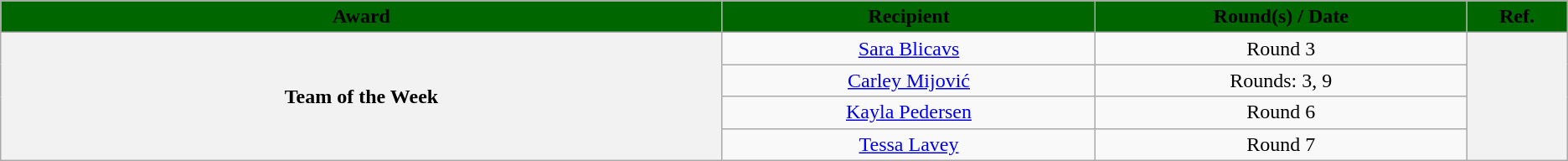<table class="wikitable sortable sortable" style="text-align: center">
<tr>
<th style="background: #006600" width="10%"><span>Award</span></th>
<th style="background: #006600" width="5%"><span>Recipient</span></th>
<th style="background: #006600" width="5%"><span>Round(s) / Date</span></th>
<th style="background: #006600" width="1%" class="unsortable"><span>Ref.</span></th>
</tr>
<tr>
<th rowspan=4>Team of the Week</th>
<td><a href='#'>Sara Blicavs</a></td>
<td>Round 3</td>
<th rowspan=4></th>
</tr>
<tr>
<td><a href='#'>Carley Mijović</a></td>
<td>Rounds: 3, 9</td>
</tr>
<tr>
<td><a href='#'>Kayla Pedersen</a></td>
<td>Round 6</td>
</tr>
<tr>
<td><a href='#'>Tessa Lavey</a></td>
<td>Round 7</td>
</tr>
</table>
